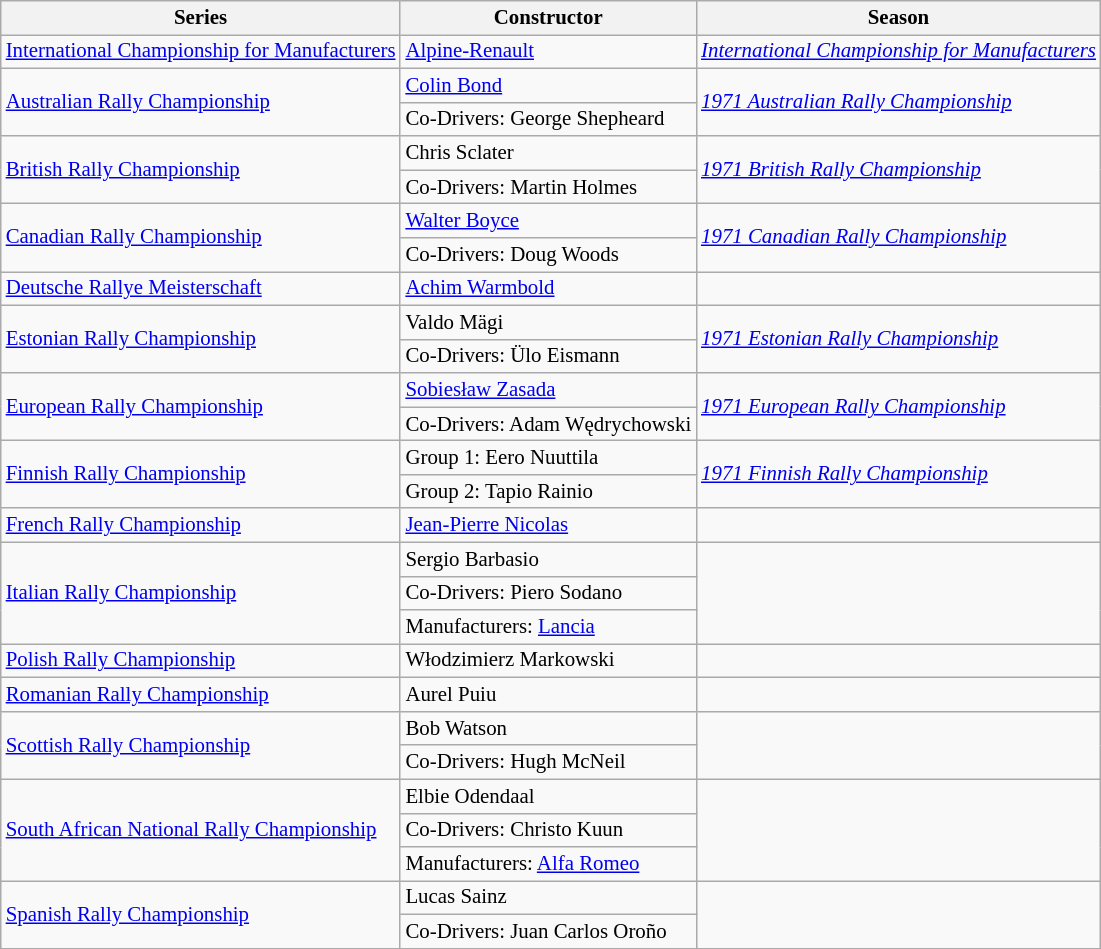<table class="wikitable" style="font-size: 87%;">
<tr>
<th>Series</th>
<th>Constructor</th>
<th>Season</th>
</tr>
<tr>
<td><a href='#'>International Championship for Manufacturers</a></td>
<td> <a href='#'>Alpine-Renault</a></td>
<td><em><a href='#'>International Championship for Manufacturers</a></em></td>
</tr>
<tr>
<td rowspan=2><a href='#'>Australian Rally Championship</a></td>
<td> <a href='#'>Colin Bond</a></td>
<td rowspan=2><em><a href='#'>1971 Australian Rally Championship</a></em></td>
</tr>
<tr>
<td>Co-Drivers:  George Shepheard</td>
</tr>
<tr>
<td rowspan=2><a href='#'>British Rally Championship</a></td>
<td> Chris Sclater</td>
<td rowspan=2><em><a href='#'>1971 British Rally Championship</a></em></td>
</tr>
<tr>
<td>Co-Drivers:  Martin Holmes</td>
</tr>
<tr>
<td rowspan=2><a href='#'>Canadian Rally Championship</a></td>
<td> <a href='#'>Walter Boyce</a></td>
<td rowspan=2><em><a href='#'>1971 Canadian Rally Championship</a></em></td>
</tr>
<tr>
<td>Co-Drivers:  Doug Woods</td>
</tr>
<tr>
<td><a href='#'>Deutsche Rallye Meisterschaft</a></td>
<td> <a href='#'>Achim Warmbold</a></td>
<td></td>
</tr>
<tr>
<td rowspan=2><a href='#'>Estonian Rally Championship</a></td>
<td> Valdo Mägi</td>
<td rowspan=2><em><a href='#'>1971 Estonian Rally Championship</a></em></td>
</tr>
<tr>
<td>Co-Drivers:  Ülo Eismann</td>
</tr>
<tr>
<td rowspan=2><a href='#'>European Rally Championship</a></td>
<td> <a href='#'>Sobiesław Zasada</a></td>
<td rowspan=2><em><a href='#'>1971 European Rally Championship</a></em></td>
</tr>
<tr>
<td>Co-Drivers:  Adam Wędrychowski</td>
</tr>
<tr>
<td rowspan=2><a href='#'>Finnish Rally Championship</a></td>
<td>Group 1:  Eero Nuuttila</td>
<td rowspan=2><em><a href='#'>1971 Finnish Rally Championship</a></em></td>
</tr>
<tr>
<td>Group 2:  Tapio Rainio</td>
</tr>
<tr>
<td><a href='#'>French Rally Championship</a></td>
<td> <a href='#'>Jean-Pierre Nicolas</a></td>
<td></td>
</tr>
<tr>
<td rowspan=3><a href='#'>Italian Rally Championship</a></td>
<td> Sergio Barbasio</td>
<td rowspan=3></td>
</tr>
<tr>
<td>Co-Drivers:  Piero Sodano</td>
</tr>
<tr>
<td>Manufacturers:  <a href='#'>Lancia</a></td>
</tr>
<tr>
<td><a href='#'>Polish Rally Championship</a></td>
<td> Włodzimierz Markowski</td>
<td></td>
</tr>
<tr>
<td><a href='#'>Romanian Rally Championship</a></td>
<td> Aurel Puiu</td>
<td></td>
</tr>
<tr>
<td rowspan=2><a href='#'>Scottish Rally Championship</a></td>
<td> Bob Watson</td>
<td rowspan=2></td>
</tr>
<tr>
<td>Co-Drivers:  Hugh McNeil</td>
</tr>
<tr>
<td rowspan=3><a href='#'>South African National Rally Championship</a></td>
<td> Elbie Odendaal</td>
<td rowspan=3></td>
</tr>
<tr>
<td>Co-Drivers:  Christo Kuun</td>
</tr>
<tr>
<td>Manufacturers:  <a href='#'>Alfa Romeo</a></td>
</tr>
<tr>
<td rowspan=2><a href='#'>Spanish Rally Championship</a></td>
<td> Lucas Sainz</td>
<td rowspan=2></td>
</tr>
<tr>
<td>Co-Drivers:  Juan Carlos Oroño</td>
</tr>
<tr>
</tr>
</table>
